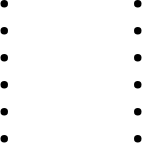<table>
<tr>
<td valign="top" width=33%><br><ul><li></li><li></li><li></li><li></li><li></li><li></li></ul></td>
<td valign="top" width=33%></td>
<td valign="top" width=33%><br><ul><li></li><li></li><li></li><li></li><li></li><li></li></ul></td>
</tr>
</table>
